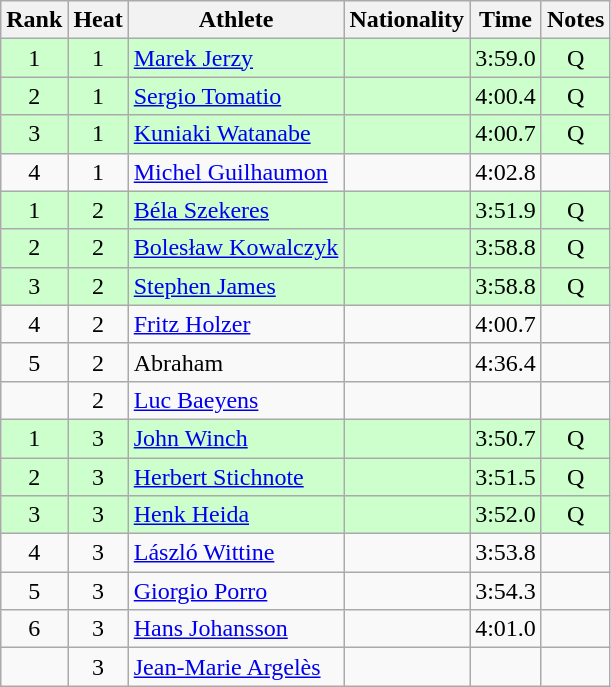<table class="wikitable sortable" style="text-align:center">
<tr>
<th>Rank</th>
<th>Heat</th>
<th>Athlete</th>
<th>Nationality</th>
<th>Time</th>
<th>Notes</th>
</tr>
<tr bgcolor=ccffcc>
<td>1</td>
<td>1</td>
<td align=left><a href='#'>Marek Jerzy</a></td>
<td align=left></td>
<td>3:59.0</td>
<td>Q</td>
</tr>
<tr bgcolor=ccffcc>
<td>2</td>
<td>1</td>
<td align=left><a href='#'>Sergio Tomatio</a></td>
<td align=left></td>
<td>4:00.4</td>
<td>Q</td>
</tr>
<tr bgcolor=ccffcc>
<td>3</td>
<td>1</td>
<td align=left><a href='#'>Kuniaki Watanabe</a></td>
<td align=left></td>
<td>4:00.7</td>
<td>Q</td>
</tr>
<tr>
<td>4</td>
<td>1</td>
<td align=left><a href='#'>Michel Guilhaumon</a></td>
<td align=left></td>
<td>4:02.8</td>
<td></td>
</tr>
<tr bgcolor=ccffcc>
<td>1</td>
<td>2</td>
<td align=left><a href='#'>Béla Szekeres</a></td>
<td align=left></td>
<td>3:51.9</td>
<td>Q</td>
</tr>
<tr bgcolor=ccffcc>
<td>2</td>
<td>2</td>
<td align=left><a href='#'>Bolesław Kowalczyk</a></td>
<td align=left></td>
<td>3:58.8</td>
<td>Q</td>
</tr>
<tr bgcolor=ccffcc>
<td>3</td>
<td>2</td>
<td align=left><a href='#'>Stephen James</a></td>
<td align=left></td>
<td>3:58.8</td>
<td>Q</td>
</tr>
<tr>
<td>4</td>
<td>2</td>
<td align=left><a href='#'>Fritz Holzer</a></td>
<td align=left></td>
<td>4:00.7</td>
<td></td>
</tr>
<tr>
<td>5</td>
<td>2</td>
<td align=left>Abraham</td>
<td align=left></td>
<td>4:36.4</td>
<td></td>
</tr>
<tr>
<td></td>
<td>2</td>
<td align=left><a href='#'>Luc Baeyens</a></td>
<td align=left></td>
<td></td>
<td></td>
</tr>
<tr bgcolor=ccffcc>
<td>1</td>
<td>3</td>
<td align=left><a href='#'>John Winch</a></td>
<td align=left></td>
<td>3:50.7</td>
<td>Q</td>
</tr>
<tr bgcolor=ccffcc>
<td>2</td>
<td>3</td>
<td align=left><a href='#'>Herbert Stichnote</a></td>
<td align=left></td>
<td>3:51.5</td>
<td>Q</td>
</tr>
<tr bgcolor=ccffcc>
<td>3</td>
<td>3</td>
<td align=left><a href='#'>Henk Heida</a></td>
<td align=left></td>
<td>3:52.0</td>
<td>Q</td>
</tr>
<tr>
<td>4</td>
<td>3</td>
<td align=left><a href='#'>László Wittine</a></td>
<td align=left></td>
<td>3:53.8</td>
<td></td>
</tr>
<tr>
<td>5</td>
<td>3</td>
<td align=left><a href='#'>Giorgio Porro</a></td>
<td align=left></td>
<td>3:54.3</td>
<td></td>
</tr>
<tr>
<td>6</td>
<td>3</td>
<td align=left><a href='#'>Hans Johansson</a></td>
<td align=left></td>
<td>4:01.0</td>
<td></td>
</tr>
<tr>
<td></td>
<td>3</td>
<td align=left><a href='#'>Jean-Marie Argelès</a></td>
<td align=left></td>
<td></td>
<td></td>
</tr>
</table>
